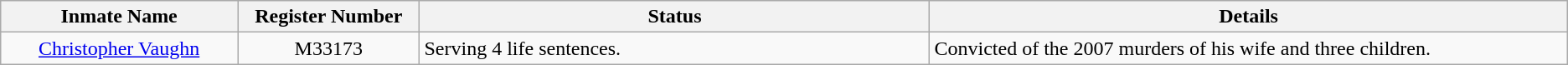<table class="wikitable sortable">
<tr>
<th width=13%>Inmate Name</th>
<th width=10%>Register Number</th>
<th width=28%>Status</th>
<th width=35%>Details</th>
</tr>
<tr>
<td style="text-align:center;"><a href='#'>Christopher Vaughn</a></td>
<td style="text-align:center;">M33173</td>
<td>Serving 4 life sentences.</td>
<td>Convicted of the 2007 murders of his wife and three children.</td>
</tr>
</table>
